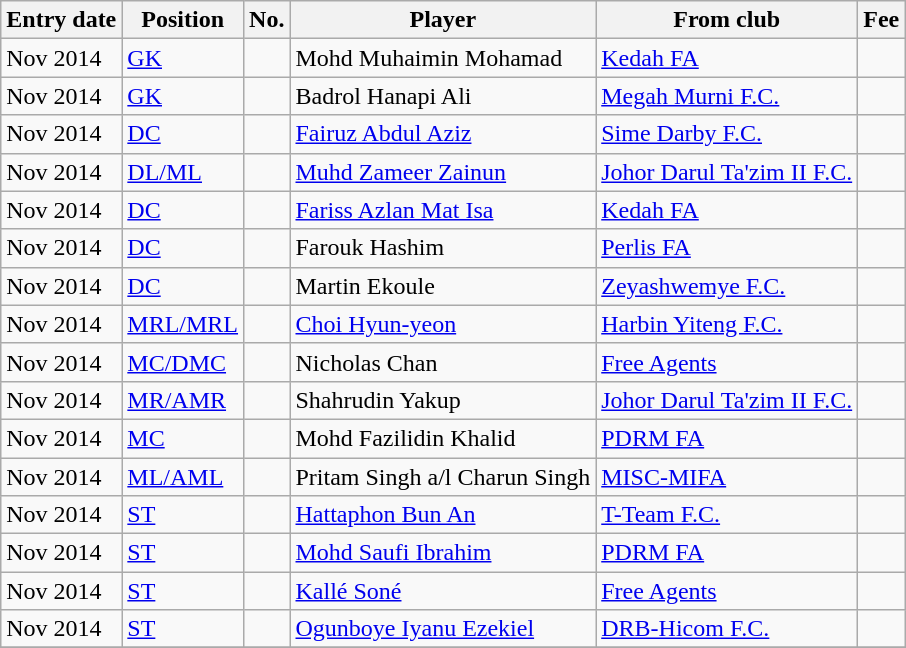<table class="wikitable sortable">
<tr>
<th>Entry date</th>
<th>Position</th>
<th>No.</th>
<th>Player</th>
<th>From club</th>
<th>Fee</th>
</tr>
<tr>
<td>Nov 2014</td>
<td><a href='#'>GK</a></td>
<td></td>
<td> Mohd Muhaimin Mohamad</td>
<td> <a href='#'>Kedah FA</a></td>
<td></td>
</tr>
<tr>
<td>Nov 2014</td>
<td><a href='#'>GK</a></td>
<td></td>
<td> Badrol Hanapi Ali</td>
<td> <a href='#'>Megah Murni F.C.</a></td>
<td></td>
</tr>
<tr>
<td>Nov 2014</td>
<td><a href='#'>DC</a></td>
<td></td>
<td> <a href='#'>Fairuz Abdul Aziz</a></td>
<td> <a href='#'>Sime Darby F.C.</a></td>
<td></td>
</tr>
<tr>
<td>Nov 2014</td>
<td><a href='#'>DL/ML</a></td>
<td></td>
<td> <a href='#'>Muhd Zameer Zainun</a></td>
<td> <a href='#'>Johor Darul Ta'zim II F.C.</a></td>
<td></td>
</tr>
<tr>
<td>Nov 2014</td>
<td><a href='#'>DC</a></td>
<td></td>
<td> <a href='#'>Fariss Azlan Mat Isa</a></td>
<td> <a href='#'>Kedah FA</a></td>
<td></td>
</tr>
<tr>
<td>Nov 2014</td>
<td><a href='#'>DC</a></td>
<td></td>
<td> Farouk Hashim</td>
<td> <a href='#'>Perlis FA</a></td>
<td></td>
</tr>
<tr>
<td>Nov 2014</td>
<td><a href='#'>DC</a></td>
<td></td>
<td> Martin Ekoule</td>
<td> <a href='#'>Zeyashwemye F.C.</a></td>
<td></td>
</tr>
<tr>
<td>Nov 2014</td>
<td><a href='#'>MRL/MRL</a></td>
<td></td>
<td> <a href='#'>Choi Hyun-yeon</a></td>
<td> <a href='#'>Harbin Yiteng F.C.</a></td>
<td></td>
</tr>
<tr>
<td>Nov 2014</td>
<td><a href='#'>MC/DMC</a></td>
<td></td>
<td> Nicholas Chan</td>
<td> <a href='#'>Free Agents</a></td>
<td></td>
</tr>
<tr>
<td>Nov 2014</td>
<td><a href='#'>MR/AMR</a></td>
<td></td>
<td> Shahrudin Yakup</td>
<td> <a href='#'>Johor Darul Ta'zim II F.C.</a></td>
<td></td>
</tr>
<tr>
<td>Nov 2014</td>
<td><a href='#'>MC</a></td>
<td></td>
<td> Mohd Fazilidin Khalid</td>
<td> <a href='#'>PDRM FA</a></td>
<td></td>
</tr>
<tr>
<td>Nov 2014</td>
<td><a href='#'>ML/AML</a></td>
<td></td>
<td> Pritam Singh a/l Charun Singh</td>
<td> <a href='#'>MISC-MIFA</a></td>
<td></td>
</tr>
<tr>
<td>Nov 2014</td>
<td><a href='#'>ST</a></td>
<td></td>
<td> <a href='#'>Hattaphon Bun An</a></td>
<td> <a href='#'>T-Team F.C.</a></td>
<td></td>
</tr>
<tr>
<td>Nov 2014</td>
<td><a href='#'>ST</a></td>
<td></td>
<td> <a href='#'>Mohd Saufi Ibrahim</a></td>
<td> <a href='#'>PDRM FA</a></td>
<td></td>
</tr>
<tr>
<td>Nov 2014</td>
<td><a href='#'>ST</a></td>
<td></td>
<td> <a href='#'>Kallé Soné</a></td>
<td> <a href='#'>Free Agents</a></td>
<td></td>
</tr>
<tr>
<td>Nov 2014</td>
<td><a href='#'>ST</a></td>
<td></td>
<td> <a href='#'>Ogunboye Iyanu Ezekiel</a></td>
<td> <a href='#'>DRB-Hicom F.C.</a></td>
<td></td>
</tr>
<tr>
</tr>
</table>
